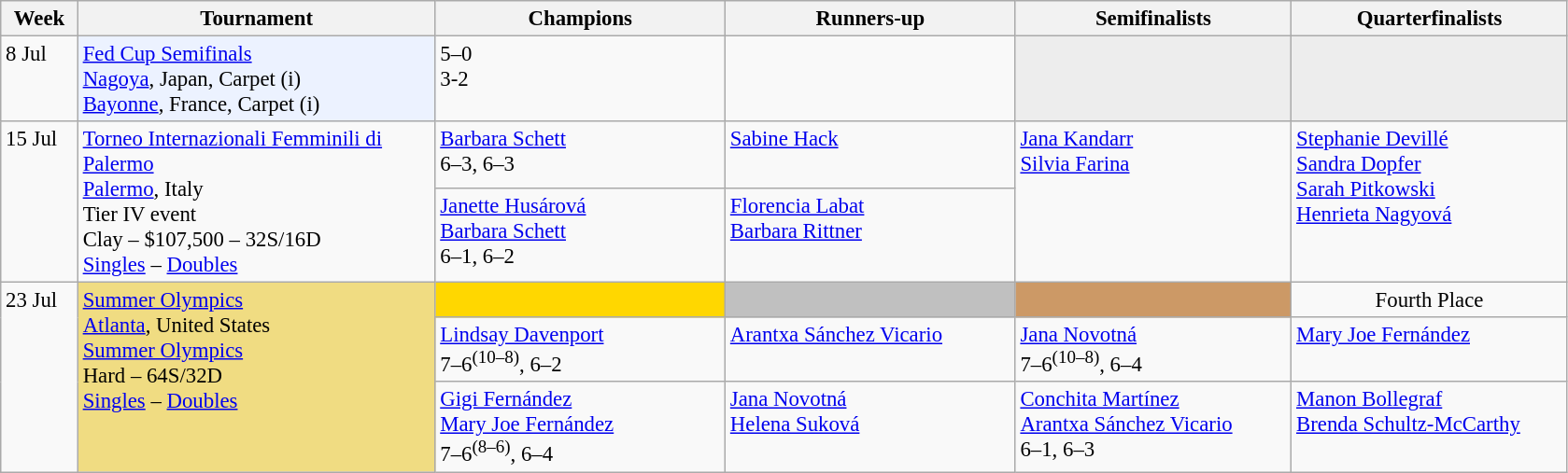<table class=wikitable style=font-size:95%>
<tr>
<th style="width:48px;">Week</th>
<th style="width:248px;">Tournament</th>
<th style="width:200px;">Champions</th>
<th style="width:200px;">Runners-up</th>
<th style="width:190px;">Semifinalists</th>
<th style="width:190px;">Quarterfinalists</th>
</tr>
<tr valign=top>
<td rowspan=1>8 Jul</td>
<td bgcolor="#ECF2FF" rowspan=1><a href='#'>Fed Cup Semifinals</a><br> <a href='#'>Nagoya</a>, Japan, Carpet (i)<br> <a href='#'>Bayonne</a>, France, Carpet (i)<br></td>
<td> 5–0<br> 3-2</td>
<td><br></td>
<td bgcolor="#ededed"></td>
<td bgcolor="#ededed"></td>
</tr>
<tr valign=top>
<td rowspan=2>15 Jul</td>
<td rowspan=2><a href='#'>Torneo Internazionali Femminili di Palermo</a><br> <a href='#'>Palermo</a>, Italy<br>Tier IV event<br>Clay – $107,500 – 32S/16D<br><a href='#'>Singles</a> – <a href='#'>Doubles</a></td>
<td> <a href='#'>Barbara Schett</a><br>6–3, 6–3</td>
<td> <a href='#'>Sabine Hack</a></td>
<td rowspan=2>  <a href='#'>Jana Kandarr</a><br> <a href='#'>Silvia Farina</a></td>
<td rowspan=2> <a href='#'>Stephanie Devillé</a><br> <a href='#'>Sandra Dopfer</a><br> <a href='#'>Sarah Pitkowski</a><br> <a href='#'>Henrieta Nagyová</a></td>
</tr>
<tr valign=top>
<td> <a href='#'>Janette Husárová</a> <br>  <a href='#'>Barbara Schett</a><br> 6–1, 6–2</td>
<td> <a href='#'>Florencia Labat</a> <br>  <a href='#'>Barbara Rittner</a></td>
</tr>
<tr valign=top>
<td rowspan=3>23 Jul</td>
<td rowspan=3 bgcolor=#f0dc82><a href='#'>Summer Olympics</a><br> <a href='#'>Atlanta</a>, United States<br><a href='#'>Summer Olympics</a><br>Hard – 64S/32D<br><a href='#'>Singles</a> – <a href='#'>Doubles</a></td>
<td style="background:gold; text-align:center;"></td>
<td style="background:silver; text-align:center;"></td>
<td style="background:#cc9966; text-align:center;"></td>
<td style="text-align:center;">Fourth Place</td>
</tr>
<tr valign=top>
<td> <a href='#'>Lindsay Davenport</a> <br>7–6<sup>(10–8)</sup>, 6–2</td>
<td> <a href='#'>Arantxa Sánchez Vicario</a></td>
<td> <a href='#'>Jana Novotná</a> <br>7–6<sup>(10–8)</sup>, 6–4</td>
<td> <a href='#'>Mary Joe Fernández</a></td>
</tr>
<tr valign=top>
<td> <a href='#'>Gigi Fernández</a> <br>  <a href='#'>Mary Joe Fernández</a> <br>7–6<sup>(8–6)</sup>, 6–4</td>
<td> <a href='#'>Jana Novotná</a> <br>  <a href='#'>Helena Suková</a></td>
<td> <a href='#'>Conchita Martínez</a> <br>  <a href='#'>Arantxa Sánchez Vicario</a> <br>6–1, 6–3</td>
<td> <a href='#'>Manon Bollegraf</a> <br>  <a href='#'>Brenda Schultz-McCarthy</a></td>
</tr>
</table>
